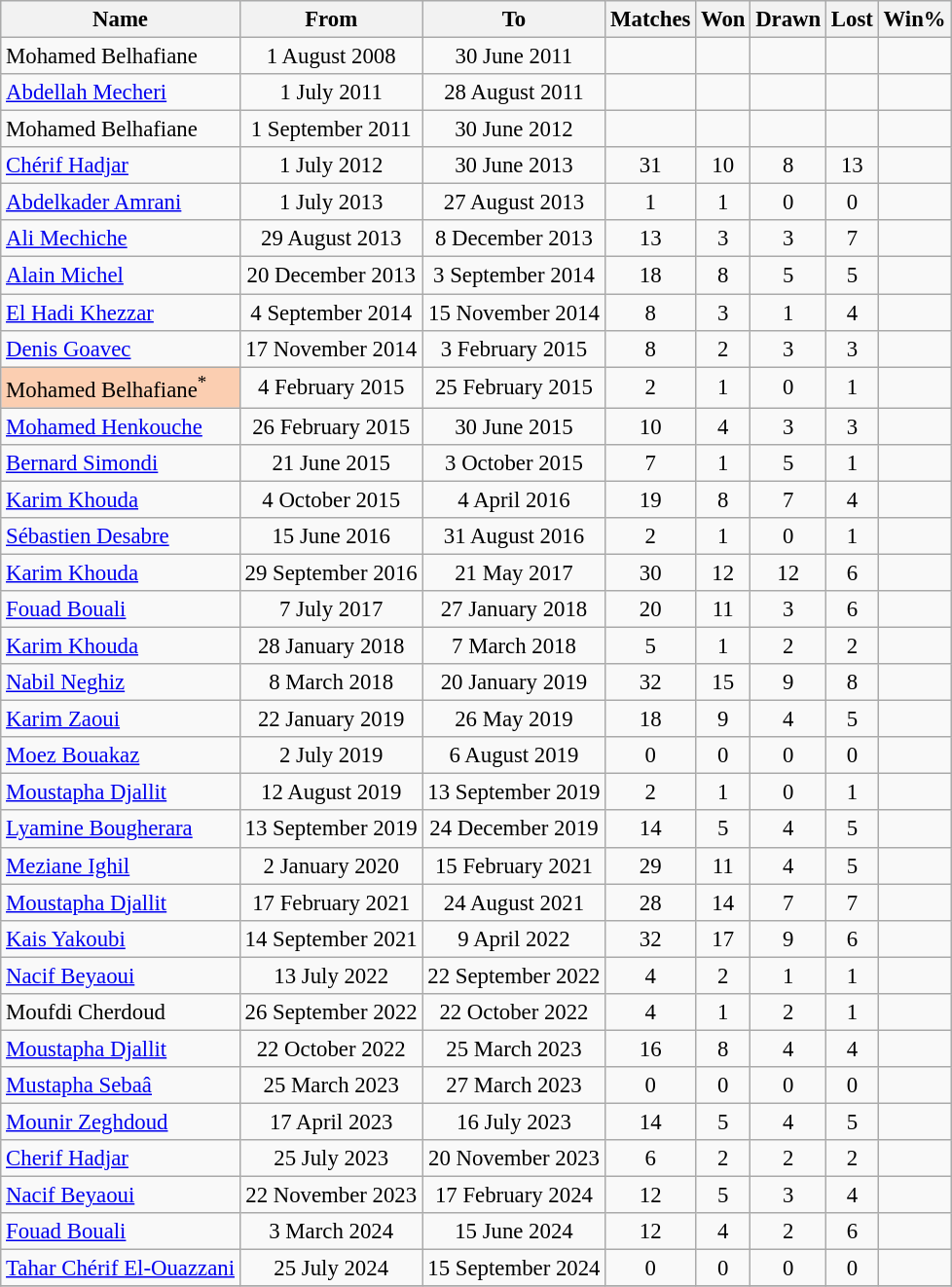<table class="wikitable plainrowheaders sortable" style="font-size:95%; text-align:center;">
<tr style="background:#f0f6ff;">
<th>Name</th>
<th>From</th>
<th>To</th>
<th>Matches</th>
<th>Won</th>
<th>Drawn</th>
<th>Lost</th>
<th>Win%</th>
</tr>
<tr>
<td align="left"> Mohamed Belhafiane</td>
<td>1 August 2008</td>
<td>30 June 2011</td>
<td></td>
<td></td>
<td></td>
<td></td>
<td></td>
</tr>
<tr>
<td align="left"> <a href='#'>Abdellah Mecheri</a></td>
<td>1 July 2011</td>
<td>28 August 2011</td>
<td></td>
<td></td>
<td></td>
<td></td>
<td></td>
</tr>
<tr>
<td align="left"> Mohamed Belhafiane</td>
<td>1 September 2011</td>
<td>30 June 2012</td>
<td></td>
<td></td>
<td></td>
<td></td>
<td></td>
</tr>
<tr>
<td align="left"> <a href='#'>Chérif Hadjar</a></td>
<td>1 July 2012</td>
<td>30 June 2013</td>
<td>31</td>
<td>10</td>
<td>8</td>
<td>13</td>
<td></td>
</tr>
<tr>
<td align="left"> <a href='#'>Abdelkader Amrani</a></td>
<td>1 July 2013</td>
<td>27 August 2013</td>
<td>1</td>
<td>1</td>
<td>0</td>
<td>0</td>
<td></td>
</tr>
<tr>
<td align="left"> <a href='#'>Ali Mechiche</a></td>
<td>29 August 2013</td>
<td>8 December 2013</td>
<td>13</td>
<td>3</td>
<td>3</td>
<td>7</td>
<td></td>
</tr>
<tr>
<td align="left"> <a href='#'>Alain Michel</a></td>
<td>20 December 2013</td>
<td>3 September 2014</td>
<td>18</td>
<td>8</td>
<td>5</td>
<td>5</td>
<td></td>
</tr>
<tr>
<td align="left"> <a href='#'>El Hadi Khezzar</a></td>
<td>4 September 2014</td>
<td>15 November 2014</td>
<td>8</td>
<td>3</td>
<td>1</td>
<td>4</td>
<td></td>
</tr>
<tr>
<td align="left"> <a href='#'>Denis Goavec</a></td>
<td>17 November 2014</td>
<td>3 February 2015</td>
<td>8</td>
<td>2</td>
<td>3</td>
<td>3</td>
<td></td>
</tr>
<tr>
<td align="left" scope=row style=background:#FBCEB1> Mohamed Belhafiane<sup>*</sup></td>
<td>4 February 2015</td>
<td>25 February 2015</td>
<td>2</td>
<td>1</td>
<td>0</td>
<td>1</td>
<td></td>
</tr>
<tr>
<td align="left"> <a href='#'>Mohamed Henkouche</a></td>
<td>26 February 2015</td>
<td>30 June 2015</td>
<td>10</td>
<td>4</td>
<td>3</td>
<td>3</td>
<td></td>
</tr>
<tr>
<td align="left"> <a href='#'>Bernard Simondi</a></td>
<td>21 June 2015</td>
<td>3 October 2015</td>
<td>7</td>
<td>1</td>
<td>5</td>
<td>1</td>
<td></td>
</tr>
<tr>
<td align="left"> <a href='#'>Karim Khouda</a></td>
<td>4 October 2015</td>
<td>4 April 2016</td>
<td>19</td>
<td>8</td>
<td>7</td>
<td>4</td>
<td></td>
</tr>
<tr>
<td align="left"> <a href='#'>Sébastien Desabre</a></td>
<td>15 June 2016</td>
<td>31 August 2016</td>
<td>2</td>
<td>1</td>
<td>0</td>
<td>1</td>
<td></td>
</tr>
<tr>
<td align="left"> <a href='#'>Karim Khouda</a></td>
<td>29 September 2016</td>
<td>21 May 2017</td>
<td>30</td>
<td>12</td>
<td>12</td>
<td>6</td>
<td></td>
</tr>
<tr>
<td align="left"> <a href='#'>Fouad Bouali</a></td>
<td>7 July 2017</td>
<td>27 January 2018</td>
<td>20</td>
<td>11</td>
<td>3</td>
<td>6</td>
<td></td>
</tr>
<tr>
<td align="left"> <a href='#'>Karim Khouda</a></td>
<td>28 January 2018</td>
<td>7 March 2018</td>
<td>5</td>
<td>1</td>
<td>2</td>
<td>2</td>
<td></td>
</tr>
<tr>
<td align="left"> <a href='#'>Nabil Neghiz</a></td>
<td>8 March 2018</td>
<td>20 January 2019</td>
<td>32</td>
<td>15</td>
<td>9</td>
<td>8</td>
<td></td>
</tr>
<tr>
<td align="left"> <a href='#'>Karim Zaoui</a></td>
<td>22 January 2019</td>
<td>26 May 2019</td>
<td>18</td>
<td>9</td>
<td>4</td>
<td>5</td>
<td></td>
</tr>
<tr>
<td align="left"> <a href='#'>Moez Bouakaz</a></td>
<td>2 July 2019</td>
<td>6 August 2019</td>
<td>0</td>
<td>0</td>
<td>0</td>
<td>0</td>
<td></td>
</tr>
<tr>
<td align="left"> <a href='#'>Moustapha Djallit</a></td>
<td>12 August 2019</td>
<td>13 September 2019</td>
<td>2</td>
<td>1</td>
<td>0</td>
<td>1</td>
<td></td>
</tr>
<tr>
<td align="left"> <a href='#'>Lyamine Bougherara</a></td>
<td>13 September 2019</td>
<td>24 December 2019</td>
<td>14</td>
<td>5</td>
<td>4</td>
<td>5</td>
<td></td>
</tr>
<tr>
<td align="left"> <a href='#'>Meziane Ighil</a></td>
<td>2 January 2020</td>
<td>15 February 2021</td>
<td>29</td>
<td>11</td>
<td>4</td>
<td>5</td>
<td></td>
</tr>
<tr>
<td align="left"> <a href='#'>Moustapha Djallit</a></td>
<td>17 February 2021</td>
<td>24 August 2021</td>
<td>28</td>
<td>14</td>
<td>7</td>
<td>7</td>
<td></td>
</tr>
<tr>
<td align="left"> <a href='#'>Kais Yakoubi</a></td>
<td>14 September 2021</td>
<td>9 April 2022</td>
<td>32</td>
<td>17</td>
<td>9</td>
<td>6</td>
<td></td>
</tr>
<tr>
<td align="left"> <a href='#'>Nacif Beyaoui</a></td>
<td>13 July 2022</td>
<td>22 September 2022</td>
<td>4</td>
<td>2</td>
<td>1</td>
<td>1</td>
<td></td>
</tr>
<tr>
<td align="left"> Moufdi Cherdoud</td>
<td>26 September 2022<br></td>
<td>22 October 2022</td>
<td>4</td>
<td>1</td>
<td>2</td>
<td>1</td>
<td></td>
</tr>
<tr>
<td align="left"> <a href='#'>Moustapha Djallit</a></td>
<td>22 October 2022<br></td>
<td>25 March 2023</td>
<td>16</td>
<td>8</td>
<td>4</td>
<td>4</td>
<td></td>
</tr>
<tr>
<td align="left"> <a href='#'>Mustapha Sebaâ</a></td>
<td>25 March 2023<br></td>
<td>27 March 2023</td>
<td>0</td>
<td>0</td>
<td>0</td>
<td>0</td>
<td></td>
</tr>
<tr>
<td align="left"> <a href='#'>Mounir Zeghdoud</a></td>
<td>17 April 2023</td>
<td>16 July 2023</td>
<td>14</td>
<td>5</td>
<td>4</td>
<td>5</td>
<td></td>
</tr>
<tr>
<td align="left"> <a href='#'>Cherif Hadjar</a></td>
<td>25 July 2023<br></td>
<td>20 November 2023</td>
<td>6</td>
<td>2</td>
<td>2</td>
<td>2</td>
<td></td>
</tr>
<tr>
<td align="left"> <a href='#'>Nacif Beyaoui</a></td>
<td>22 November 2023<br></td>
<td>17 February 2024</td>
<td>12</td>
<td>5</td>
<td>3</td>
<td>4</td>
<td></td>
</tr>
<tr>
<td align="left"> <a href='#'>Fouad Bouali</a></td>
<td>3 March 2024</td>
<td>15 June 2024</td>
<td>12</td>
<td>4</td>
<td>2</td>
<td>6</td>
<td></td>
</tr>
<tr>
<td align="left"> <a href='#'>Tahar Chérif El-Ouazzani</a></td>
<td>25 July 2024<br></td>
<td>15 September 2024</td>
<td>0</td>
<td>0</td>
<td>0</td>
<td>0</td>
<td></td>
</tr>
<tr>
</tr>
</table>
